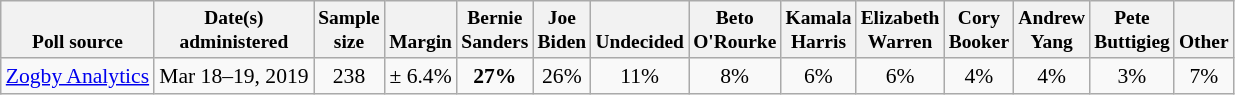<table class="wikitable" style="font-size:90%;text-align:center;">
<tr valign=bottom style="font-size:90%;">
<th>Poll source</th>
<th>Date(s)<br>administered</th>
<th>Sample<br>size</th>
<th>Margin<br></th>
<th>Bernie<br>Sanders</th>
<th>Joe<br>Biden</th>
<th>Undecided</th>
<th>Beto<br>O'Rourke</th>
<th>Kamala<br>Harris</th>
<th>Elizabeth<br>Warren</th>
<th>Cory<br>Booker</th>
<th>Andrew<br>Yang</th>
<th>Pete<br>Buttigieg</th>
<th>Other</th>
</tr>
<tr>
<td style="text-align:left;"><a href='#'>Zogby Analytics</a></td>
<td>Mar 18–19, 2019</td>
<td>238</td>
<td>± 6.4%</td>
<td><strong>27%</strong></td>
<td>26%</td>
<td>11%</td>
<td>8%</td>
<td>6%</td>
<td>6%</td>
<td>4%</td>
<td>4%</td>
<td>3%</td>
<td>7% </td>
</tr>
</table>
